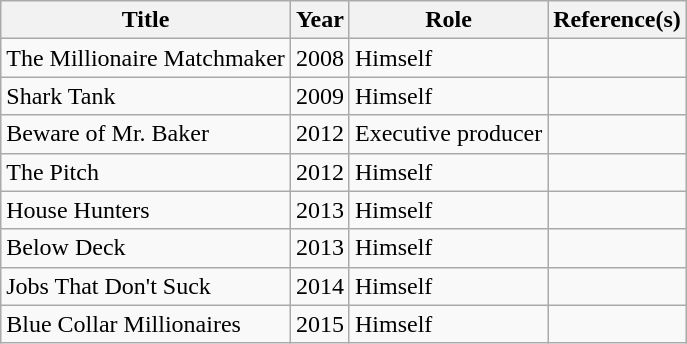<table class="wikitable">
<tr>
<th>Title</th>
<th>Year</th>
<th>Role</th>
<th>Reference(s)</th>
</tr>
<tr>
<td>The Millionaire Matchmaker</td>
<td>2008</td>
<td>Himself</td>
<td></td>
</tr>
<tr>
<td>Shark Tank</td>
<td>2009</td>
<td>Himself</td>
<td></td>
</tr>
<tr>
<td>Beware of Mr. Baker</td>
<td>2012</td>
<td>Executive producer</td>
<td></td>
</tr>
<tr>
<td>The Pitch</td>
<td>2012</td>
<td>Himself</td>
<td></td>
</tr>
<tr>
<td>House Hunters</td>
<td>2013</td>
<td>Himself</td>
<td></td>
</tr>
<tr>
<td>Below Deck</td>
<td>2013</td>
<td>Himself</td>
<td></td>
</tr>
<tr>
<td>Jobs That Don't Suck</td>
<td>2014</td>
<td>Himself</td>
<td></td>
</tr>
<tr>
<td>Blue Collar Millionaires</td>
<td>2015</td>
<td>Himself</td>
<td></td>
</tr>
</table>
